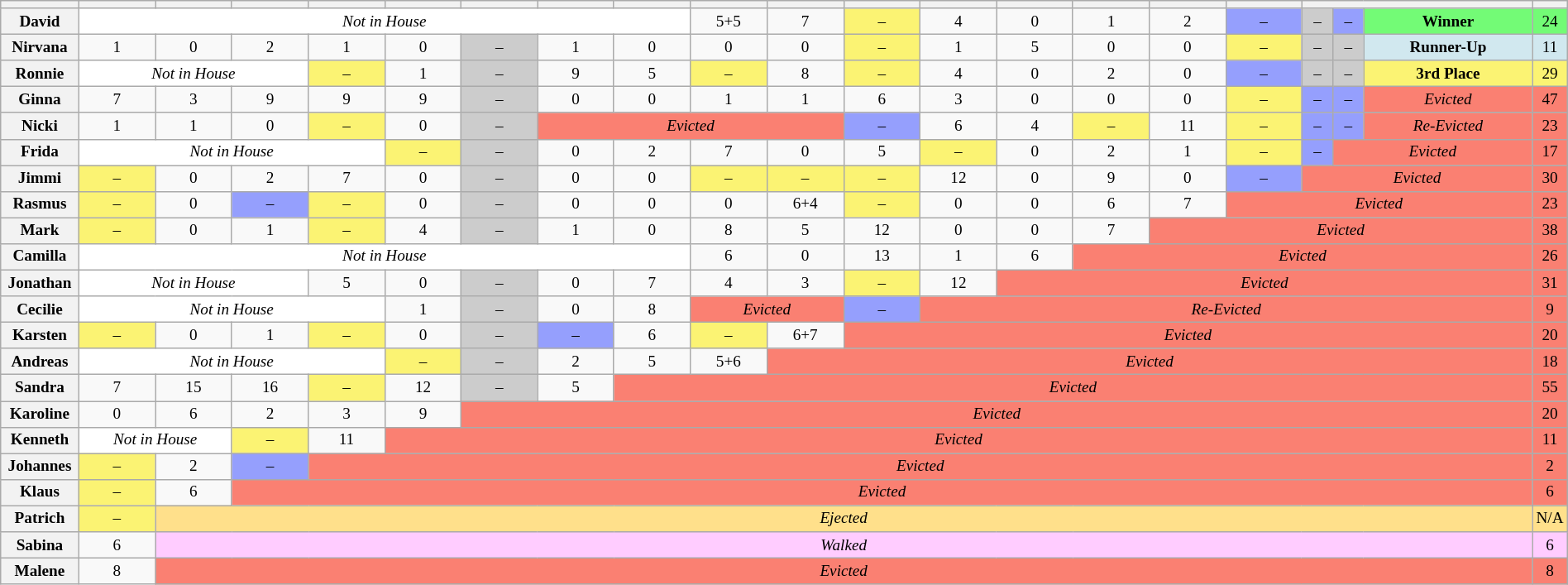<table class="wikitable" style="font-size:80%; line-height:15px; text-align:center; margin-left: auto; margin-right: auto">
<tr>
<th style="width: 5%;"></th>
<th style="width: 5%;"></th>
<th style="width: 5%;"></th>
<th style="width: 5%;"></th>
<th style="width: 5%;"></th>
<th style="width: 5%;"></th>
<th style="width: 5%;"></th>
<th style="width: 5%;"></th>
<th style="width: 5%;"></th>
<th style="width: 5%;"></th>
<th style="width: 5%;"></th>
<th style="width: 5%;"></th>
<th style="width: 5%;"></th>
<th style="width: 5%;"></th>
<th style="width: 5%;"></th>
<th style="width: 5%;"></th>
<th style="width: 5%;"></th>
<th colspan=3 style="width: 15%;"></th>
<th style="width: 5%;"></th>
</tr>
<tr>
<th>David</th>
<td colspan=8 style="background:#FFFFFF"><em>Not in House</em></td>
<td>5+5</td>
<td>7</td>
<td style="background:#FBF373">–</td>
<td>4</td>
<td>0</td>
<td>1</td>
<td>2</td>
<td style="background:#959FFD">–</td>
<td style="background:#CCCCCC">–</td>
<td style="background:#959FFD">–</td>
<td style="background:#73FB76"><strong>Winner</strong></td>
<td style="background:#73FB76">24</td>
</tr>
<tr>
<th>Nirvana</th>
<td>1</td>
<td>0</td>
<td>2</td>
<td>1</td>
<td>0</td>
<td style="background:#CCCCCC">–</td>
<td>1</td>
<td>0</td>
<td>0</td>
<td>0</td>
<td style="background:#FBF373">–</td>
<td>1</td>
<td>5</td>
<td>0</td>
<td>0</td>
<td style="background:#FBF373">–</td>
<td style="background:#CCCCCC">–</td>
<td style="background:#CCCCCC">–</td>
<td style="background:#D1E8EF"><strong>Runner-Up</strong></td>
<td style="background:#D1E8EF">11</td>
</tr>
<tr>
<th>Ronnie</th>
<td colspan=3 style="background:#FFFFFF"><em>Not in House</em></td>
<td style="background:#FBF373">–</td>
<td>1</td>
<td style="background:#CCCCCC">–</td>
<td>9</td>
<td>5</td>
<td style="background:#FBF373">–</td>
<td>8</td>
<td style="background:#FBF373">–</td>
<td>4</td>
<td>0</td>
<td>2</td>
<td>0</td>
<td style="background:#959FFD">–</td>
<td style="background:#CCCCCC">–</td>
<td style="background:#CCCCCC">–</td>
<td style="background:#FBF373"><strong>3rd Place</strong></td>
<td style="background:#FBF373">29</td>
</tr>
<tr>
<th>Ginna</th>
<td>7</td>
<td>3</td>
<td>9</td>
<td>9</td>
<td>9</td>
<td style="background:#CCCCCC">–</td>
<td>0</td>
<td>0</td>
<td>1</td>
<td>1</td>
<td>6</td>
<td>3</td>
<td>0</td>
<td>0</td>
<td>0</td>
<td style="background:#FBF373">–</td>
<td style="background:#959FFD">–</td>
<td style="background:#959FFD">–</td>
<td style="background:#FA8072"><em>Evicted</em></td>
<td style="background:#FA8072">47</td>
</tr>
<tr>
<th>Nicki</th>
<td>1</td>
<td>1</td>
<td>0</td>
<td style="background:#FBF373">–</td>
<td>0</td>
<td style="background:#CCCCCC">–</td>
<td colspan=4 style="background:#FA8072"><em>Evicted</em></td>
<td style="background:#959FFD">–</td>
<td>6</td>
<td>4</td>
<td style="background:#FBF373">–</td>
<td>11</td>
<td style="background:#FBF373">–</td>
<td style="background:#959FFD">–</td>
<td style="background:#959FFD">–</td>
<td style="background:#FA8072"><em>Re-Evicted</em></td>
<td style="background:#FA8072">23</td>
</tr>
<tr>
<th>Frida</th>
<td colspan=4 style="background:#FFFFFF"><em>Not in House</em></td>
<td style="background:#FBF373">–</td>
<td style="background:#CCCCCC">–</td>
<td>0</td>
<td>2</td>
<td>7</td>
<td>0</td>
<td>5</td>
<td style="background:#FBF373">–</td>
<td>0</td>
<td>2</td>
<td>1</td>
<td style="background:#FBF373">–</td>
<td style="background:#959FFD">–</td>
<td colspan=2 style="background:#FA8072"><em>Evicted</em></td>
<td style="background:#FA8072">17</td>
</tr>
<tr>
<th>Jimmi</th>
<td style="background:#FBF373">–</td>
<td>0</td>
<td>2</td>
<td>7</td>
<td>0</td>
<td style="background:#CCCCCC">–</td>
<td>0</td>
<td>0</td>
<td style="background:#FBF373">–</td>
<td style="background:#FBF373">–</td>
<td style="background:#FBF373">–</td>
<td>12</td>
<td>0</td>
<td>9</td>
<td>0</td>
<td style="background:#959FFD">–</td>
<td colspan=3 style="background:#FA8072"><em>Evicted</em></td>
<td style="background:#FA8072">30</td>
</tr>
<tr>
<th>Rasmus</th>
<td style="background:#FBF373">–</td>
<td>0</td>
<td style="background:#959FFD">–</td>
<td style="background:#FBF373">–</td>
<td>0</td>
<td style="background:#CCCCCC">–</td>
<td>0</td>
<td>0</td>
<td>0</td>
<td>6+4</td>
<td style="background:#FBF373">–</td>
<td>0</td>
<td>0</td>
<td>6</td>
<td>7</td>
<td colspan=4 style="background:#FA8072"><em>Evicted</em></td>
<td style="background:#FA8072">23</td>
</tr>
<tr>
<th>Mark</th>
<td style="background:#FBF373">–</td>
<td>0</td>
<td>1</td>
<td style="background:#FBF373">–</td>
<td>4</td>
<td style="background:#CCCCCC">–</td>
<td>1</td>
<td>0</td>
<td>8</td>
<td>5</td>
<td>12</td>
<td>0</td>
<td>0</td>
<td>7</td>
<td colspan=5 style="background:#FA8072"><em>Evicted</em></td>
<td style="background:#FA8072">38</td>
</tr>
<tr>
<th>Camilla</th>
<td colspan=8 style="background:#FFFFFF"><em>Not in House</em></td>
<td>6</td>
<td>0</td>
<td>13</td>
<td>1</td>
<td>6</td>
<td colspan=6 style="background:#FA8072"><em>Evicted</em></td>
<td style="background:#FA8072">26</td>
</tr>
<tr>
<th>Jonathan</th>
<td colspan=3 style="background:#FFFFFF"><em>Not in House</em></td>
<td>5</td>
<td>0</td>
<td style="background:#CCCCCC">–</td>
<td>0</td>
<td>7</td>
<td>4</td>
<td>3</td>
<td style="background:#FBF373">–</td>
<td>12</td>
<td colspan=7 style="background:#FA8072"><em>Evicted</em></td>
<td style="background:#FA8072">31</td>
</tr>
<tr>
<th>Cecilie</th>
<td colspan=4 style="background:#FFFFFF"><em>Not in House</em></td>
<td>1</td>
<td style="background:#CCCCCC">–</td>
<td>0</td>
<td>8</td>
<td colspan=2 style="background:#FA8072"><em>Evicted</em></td>
<td style="background:#959FFD">–</td>
<td colspan=8 style="background:#FA8072"><em>Re-Evicted</em></td>
<td style="background:#FA8072">9</td>
</tr>
<tr>
<th>Karsten</th>
<td style="background:#FBF373">–</td>
<td>0</td>
<td>1</td>
<td style="background:#FBF373">–</td>
<td>0</td>
<td style="background:#CCCCCC">–</td>
<td style="background:#959FFD">–</td>
<td>6</td>
<td style="background:#FBF373">–</td>
<td>6+7</td>
<td colspan=9 style="background:#FA8072"><em>Evicted</em></td>
<td style="background:#FA8072">20</td>
</tr>
<tr>
<th>Andreas</th>
<td colspan=4 style="background:#FFFFFF"><em>Not in House</em></td>
<td style="background:#FBF373">–</td>
<td style="background:#CCCCCC">–</td>
<td>2</td>
<td>5</td>
<td>5+6</td>
<td colspan=10 style="background:#FA8072"><em>Evicted</em></td>
<td style="background:#FA8072">18</td>
</tr>
<tr>
<th>Sandra</th>
<td>7</td>
<td>15</td>
<td>16</td>
<td style="background:#FBF373">–</td>
<td>12</td>
<td style="background:#CCCCCC">–</td>
<td>5</td>
<td colspan=12 style="background:#FA8072"><em>Evicted</em></td>
<td style="background:#FA8072">55</td>
</tr>
<tr>
<th>Karoline</th>
<td>0</td>
<td>6</td>
<td>2</td>
<td>3</td>
<td>9</td>
<td colspan=14 style="background:#FA8072"><em>Evicted</em></td>
<td style="background:#FA8072">20</td>
</tr>
<tr>
<th>Kenneth</th>
<td colspan=2 style="background:#FFFFFF"><em>Not in House</em></td>
<td style="background:#FBF373">–</td>
<td>11</td>
<td colspan=15 style="background:#FA8072"><em>Evicted</em></td>
<td style="background:#FA8072">11</td>
</tr>
<tr>
<th>Johannes</th>
<td style="background:#FBF373">–</td>
<td>2</td>
<td style="background:#959FFD">–</td>
<td colspan=16 style="background:#FA8072"><em>Evicted</em></td>
<td style="background:#FA8072">2</td>
</tr>
<tr>
<th>Klaus</th>
<td style="background:#FBF373">–</td>
<td>6</td>
<td colspan=17 style="background:#FA8072"><em>Evicted</em></td>
<td style="background:#FA8072">6</td>
</tr>
<tr>
<th>Patrich</th>
<td style="background:#FBF373">–</td>
<td colspan=18 style="background:#FFE08B"><em>Ejected</em></td>
<td style="background:#FFE08B">N/A</td>
</tr>
<tr>
<th>Sabina</th>
<td>6</td>
<td colspan=18 style="background:#FFCCFF"><em>Walked</em></td>
<td style="background:#FFCCFF">6</td>
</tr>
<tr>
<th>Malene</th>
<td>8</td>
<td colspan=18 style="background:#FA8072"><em>Evicted</em></td>
<td style="background:#FA8072">8</td>
</tr>
</table>
